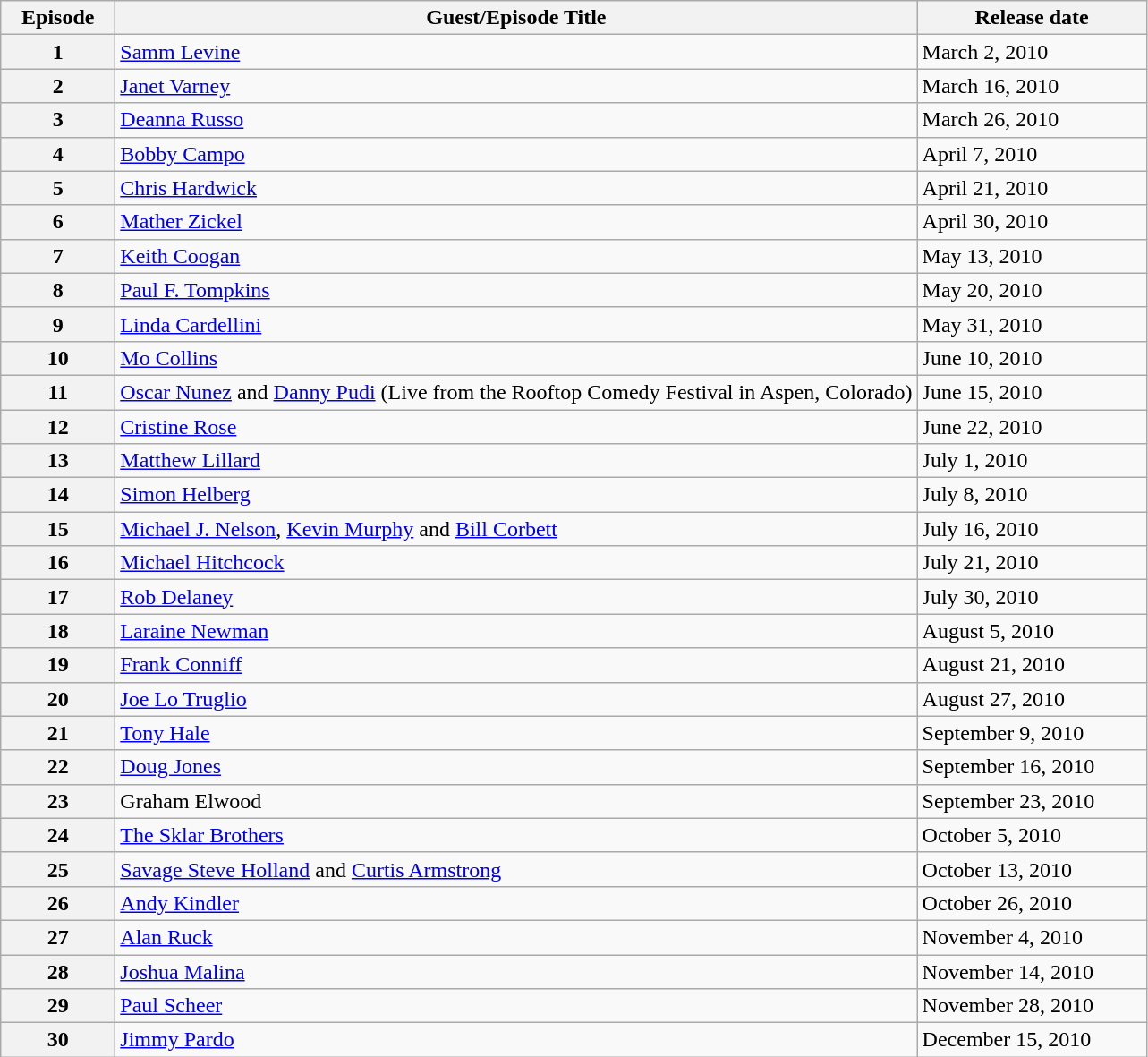<table class="wikitable sortable">
<tr>
<th style="width:10%;">Episode</th>
<th style="width:70%;">Guest/Episode Title</th>
<th style="width:25%;">Release date</th>
</tr>
<tr>
<th>1</th>
<td><a href='#'>Samm Levine</a></td>
<td>March 2, 2010</td>
</tr>
<tr>
<th>2</th>
<td><a href='#'>Janet Varney</a></td>
<td>March 16, 2010</td>
</tr>
<tr>
<th>3</th>
<td><a href='#'>Deanna Russo</a></td>
<td>March 26, 2010</td>
</tr>
<tr>
<th>4</th>
<td><a href='#'>Bobby Campo</a></td>
<td>April 7, 2010</td>
</tr>
<tr>
<th>5</th>
<td><a href='#'>Chris Hardwick</a></td>
<td>April 21, 2010</td>
</tr>
<tr>
<th>6</th>
<td><a href='#'>Mather Zickel</a></td>
<td>April 30, 2010</td>
</tr>
<tr>
<th>7</th>
<td><a href='#'>Keith Coogan</a></td>
<td>May 13, 2010</td>
</tr>
<tr>
<th>8</th>
<td><a href='#'>Paul F. Tompkins</a></td>
<td>May 20, 2010</td>
</tr>
<tr>
<th>9</th>
<td><a href='#'>Linda Cardellini</a></td>
<td>May 31, 2010</td>
</tr>
<tr>
<th>10</th>
<td><a href='#'>Mo Collins</a></td>
<td>June 10, 2010</td>
</tr>
<tr>
<th>11</th>
<td><a href='#'>Oscar Nunez</a> and <a href='#'>Danny Pudi</a> (Live from the Rooftop Comedy Festival in Aspen, Colorado)</td>
<td>June 15, 2010</td>
</tr>
<tr>
<th>12</th>
<td><a href='#'>Cristine Rose</a></td>
<td>June 22, 2010</td>
</tr>
<tr>
<th>13</th>
<td><a href='#'>Matthew Lillard</a></td>
<td>July 1, 2010</td>
</tr>
<tr>
<th>14</th>
<td><a href='#'>Simon Helberg</a></td>
<td>July 8, 2010</td>
</tr>
<tr>
<th>15</th>
<td><a href='#'>Michael J. Nelson</a>, <a href='#'>Kevin Murphy</a> and <a href='#'>Bill Corbett</a></td>
<td>July 16, 2010</td>
</tr>
<tr>
<th>16</th>
<td><a href='#'>Michael Hitchcock</a></td>
<td>July 21, 2010</td>
</tr>
<tr>
<th>17</th>
<td><a href='#'>Rob Delaney</a></td>
<td>July 30, 2010</td>
</tr>
<tr>
<th>18</th>
<td><a href='#'>Laraine Newman</a></td>
<td>August 5, 2010</td>
</tr>
<tr>
<th>19</th>
<td><a href='#'>Frank Conniff</a></td>
<td>August 21, 2010</td>
</tr>
<tr>
<th>20</th>
<td><a href='#'>Joe Lo Truglio</a></td>
<td>August 27, 2010</td>
</tr>
<tr>
<th>21</th>
<td><a href='#'>Tony Hale</a></td>
<td>September 9, 2010</td>
</tr>
<tr>
<th>22</th>
<td><a href='#'>Doug Jones</a></td>
<td>September 16, 2010</td>
</tr>
<tr>
<th>23</th>
<td>Graham Elwood</td>
<td>September 23, 2010</td>
</tr>
<tr>
<th>24</th>
<td><a href='#'>The Sklar Brothers</a></td>
<td>October 5, 2010</td>
</tr>
<tr>
<th>25</th>
<td><a href='#'>Savage Steve Holland</a> and <a href='#'>Curtis Armstrong</a></td>
<td>October 13, 2010</td>
</tr>
<tr>
<th>26</th>
<td><a href='#'>Andy Kindler</a></td>
<td>October 26, 2010</td>
</tr>
<tr>
<th>27</th>
<td><a href='#'>Alan Ruck</a></td>
<td>November 4, 2010</td>
</tr>
<tr>
<th>28</th>
<td><a href='#'>Joshua Malina</a></td>
<td>November 14, 2010</td>
</tr>
<tr>
<th>29</th>
<td><a href='#'>Paul Scheer</a></td>
<td>November 28, 2010</td>
</tr>
<tr>
<th>30</th>
<td><a href='#'>Jimmy Pardo</a></td>
<td>December 15, 2010</td>
</tr>
</table>
